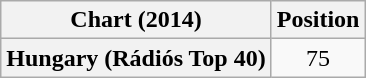<table class="wikitable plainrowheaders">
<tr>
<th scope="col">Chart (2014)</th>
<th scope="col">Position</th>
</tr>
<tr>
<th scope="row">Hungary (Rádiós Top 40)</th>
<td style="text-align:center;">75</td>
</tr>
</table>
